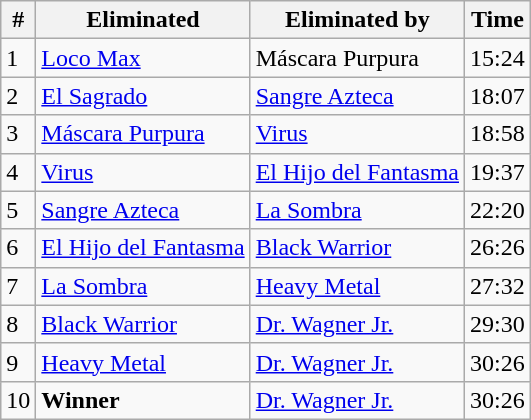<table class="wikitable sortable">
<tr>
<th data-sort-type="number" scope="col">#</th>
<th scope="col">Eliminated</th>
<th scope="col">Eliminated by</th>
<th scope="col">Time</th>
</tr>
<tr>
<td>1</td>
<td><a href='#'>Loco Max</a></td>
<td>Máscara Purpura</td>
<td>15:24</td>
</tr>
<tr>
<td>2</td>
<td><a href='#'>El Sagrado</a></td>
<td><a href='#'>Sangre Azteca</a></td>
<td>18:07</td>
</tr>
<tr>
<td>3</td>
<td><a href='#'>Máscara Purpura</a></td>
<td><a href='#'>Virus</a></td>
<td>18:58</td>
</tr>
<tr>
<td>4</td>
<td><a href='#'>Virus</a></td>
<td><a href='#'>El Hijo del Fantasma</a></td>
<td>19:37</td>
</tr>
<tr>
<td>5</td>
<td><a href='#'>Sangre Azteca</a></td>
<td><a href='#'>La Sombra</a></td>
<td>22:20</td>
</tr>
<tr>
<td>6</td>
<td><a href='#'>El Hijo del Fantasma</a></td>
<td><a href='#'>Black Warrior</a></td>
<td>26:26</td>
</tr>
<tr>
<td>7</td>
<td><a href='#'>La Sombra</a></td>
<td><a href='#'>Heavy Metal</a></td>
<td>27:32</td>
</tr>
<tr>
<td>8</td>
<td><a href='#'>Black Warrior</a></td>
<td><a href='#'>Dr. Wagner Jr.</a></td>
<td>29:30</td>
</tr>
<tr>
<td>9</td>
<td><a href='#'>Heavy Metal</a></td>
<td><a href='#'>Dr. Wagner Jr.</a></td>
<td>30:26</td>
</tr>
<tr>
<td>10</td>
<td><strong>Winner</strong></td>
<td><a href='#'>Dr. Wagner Jr.</a></td>
<td>30:26</td>
</tr>
</table>
